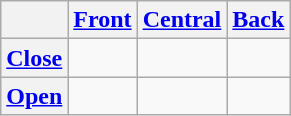<table class="wikitable" style="text-align:center;">
<tr>
<th></th>
<th><a href='#'>Front</a></th>
<th><a href='#'>Central</a></th>
<th><a href='#'>Back</a></th>
</tr>
<tr>
<th><a href='#'>Close</a></th>
<td>   </td>
<td></td>
<td>   </td>
</tr>
<tr>
<th><a href='#'>Open</a></th>
<td></td>
<td>   </td>
<td></td>
</tr>
</table>
